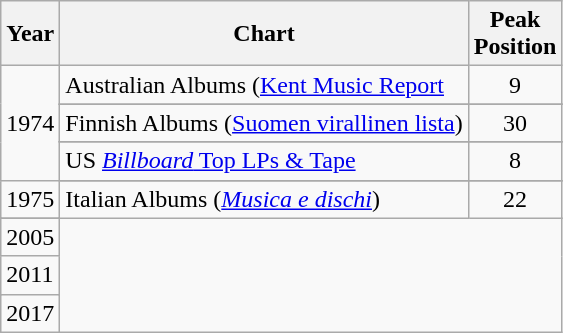<table class="wikitable sortable">
<tr>
<th scope="col">Year</th>
<th scope="col">Chart</th>
<th scope="col">Peak<br>Position</th>
</tr>
<tr>
<td rowspan="6">1974</td>
<td>Australian Albums (<a href='#'>Kent Music Report</a></td>
<td style="text-align:center;">9</td>
</tr>
<tr>
</tr>
<tr>
<td>Finnish Albums (<a href='#'>Suomen virallinen lista</a>)</td>
<td align="center">30</td>
</tr>
<tr>
</tr>
<tr>
<td>US <a href='#'><em>Billboard</em> Top LPs & Tape</a></td>
<td align="center">8</td>
</tr>
<tr>
</tr>
<tr>
<td>1975</td>
<td>Italian Albums (<em><a href='#'>Musica e dischi</a></em>)</td>
<td align="center">22</td>
</tr>
<tr>
</tr>
<tr>
<td rowspan="2">2005<br></td>
</tr>
<tr>
</tr>
<tr>
<td>2011<br></td>
</tr>
<tr>
<td rowspan="2">2017<br></td>
</tr>
<tr>
</tr>
</table>
